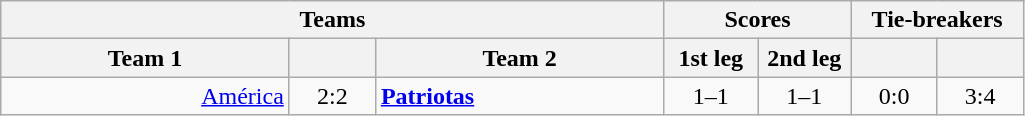<table class="wikitable" style="text-align: center;">
<tr>
<th colspan=3>Teams</th>
<th colspan=2>Scores</th>
<th colspan=3>Tie-breakers</th>
</tr>
<tr>
<th style="width:185px;">Team 1</th>
<th width="50"></th>
<th style="width:185px;">Team 2</th>
<th width="55">1st leg</th>
<th width="55">2nd leg</th>
<th width="50"></th>
<th width="50"></th>
</tr>
<tr>
<td align=right><a href='#'>América</a></td>
<td>2:2</td>
<td align=left><strong><a href='#'>Patriotas</a></strong></td>
<td>1–1</td>
<td>1–1</td>
<td>0:0</td>
<td>3:4</td>
</tr>
</table>
